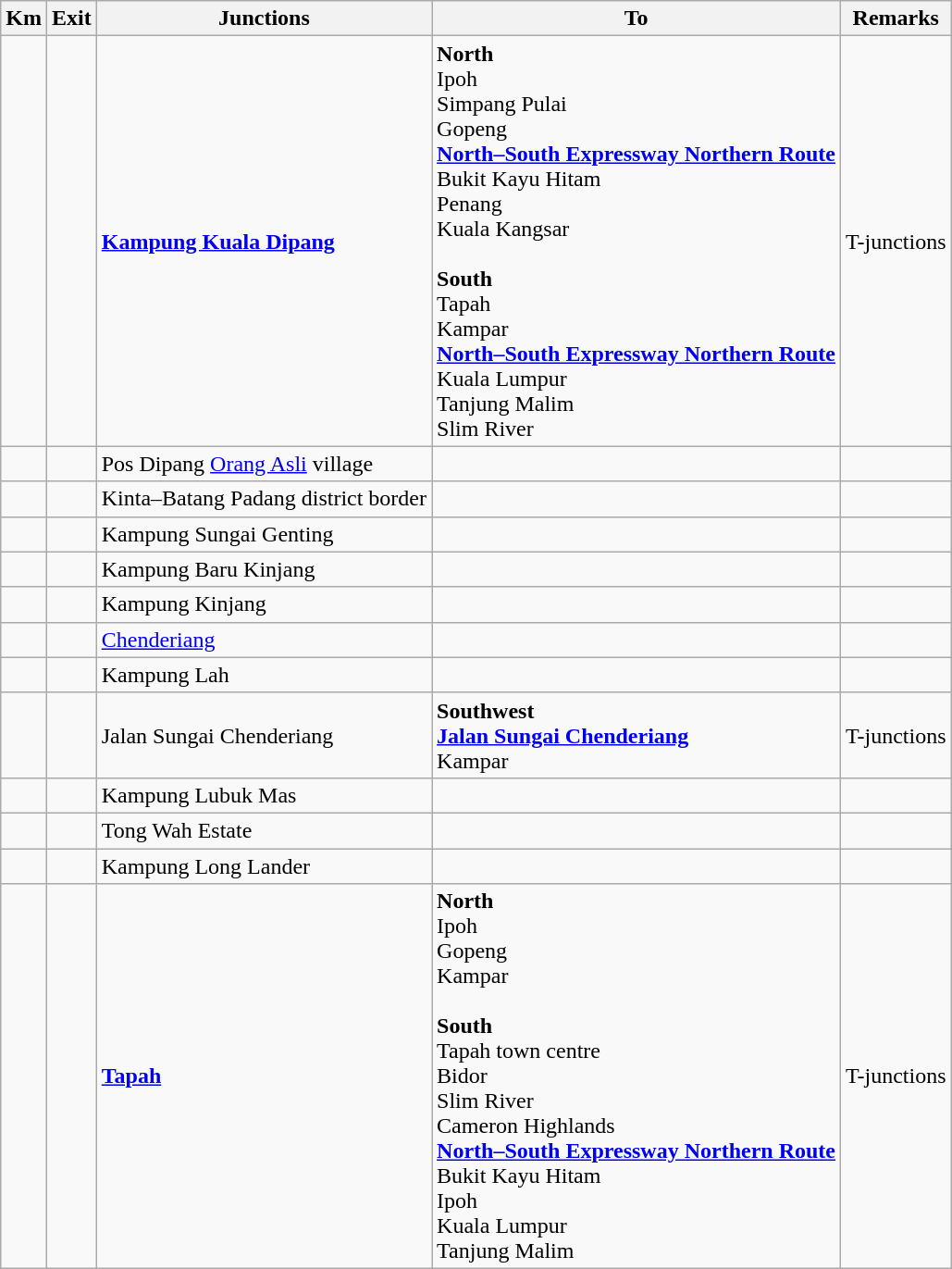<table class="wikitable">
<tr>
<th>Km</th>
<th>Exit</th>
<th>Junctions</th>
<th>To</th>
<th>Remarks</th>
</tr>
<tr>
<td></td>
<td></td>
<td><strong><a href='#'>Kampung Kuala Dipang</a></strong></td>
<td><strong>North</strong><br> Ipoh<br> Simpang Pulai<br> Gopeng<br>  <strong><a href='#'>North–South Expressway Northern Route</a></strong><br>Bukit Kayu Hitam<br>Penang<br>Kuala Kangsar<br><br><strong>South</strong><br> Tapah<br> Kampar<br>  <strong><a href='#'>North–South Expressway Northern Route</a></strong><br>Kuala Lumpur<br>Tanjung Malim<br>Slim River</td>
<td>T-junctions</td>
</tr>
<tr>
<td></td>
<td></td>
<td>Pos Dipang <a href='#'>Orang Asli</a> village</td>
<td></td>
<td></td>
</tr>
<tr>
<td></td>
<td></td>
<td>Kinta–Batang Padang district border</td>
<td></td>
<td></td>
</tr>
<tr>
<td></td>
<td></td>
<td>Kampung Sungai Genting</td>
<td></td>
<td></td>
</tr>
<tr>
<td></td>
<td></td>
<td>Kampung Baru Kinjang</td>
<td></td>
<td></td>
</tr>
<tr>
<td></td>
<td></td>
<td>Kampung Kinjang</td>
<td></td>
<td></td>
</tr>
<tr>
<td></td>
<td></td>
<td><a href='#'>Chenderiang</a></td>
<td></td>
<td></td>
</tr>
<tr>
<td></td>
<td></td>
<td>Kampung Lah</td>
<td></td>
<td></td>
</tr>
<tr>
<td></td>
<td></td>
<td>Jalan Sungai Chenderiang</td>
<td><strong>Southwest</strong><br> <strong><a href='#'>Jalan Sungai Chenderiang</a></strong><br> Kampar</td>
<td>T-junctions</td>
</tr>
<tr>
<td></td>
<td></td>
<td>Kampung Lubuk Mas</td>
<td></td>
<td></td>
</tr>
<tr>
<td></td>
<td></td>
<td>Tong Wah Estate</td>
<td></td>
<td></td>
</tr>
<tr>
<td></td>
<td></td>
<td>Kampung Long Lander</td>
<td></td>
<td></td>
</tr>
<tr>
<td></td>
<td></td>
<td><strong><a href='#'>Tapah</a></strong></td>
<td><strong>North</strong><br> Ipoh<br> Gopeng<br> Kampar<br><br><strong>South</strong><br> Tapah town centre<br> Bidor<br> Slim River<br> Cameron Highlands<br>  <strong><a href='#'>North–South Expressway Northern Route</a></strong><br>Bukit Kayu Hitam<br>Ipoh<br>Kuala Lumpur<br>Tanjung Malim</td>
<td>T-junctions</td>
</tr>
</table>
